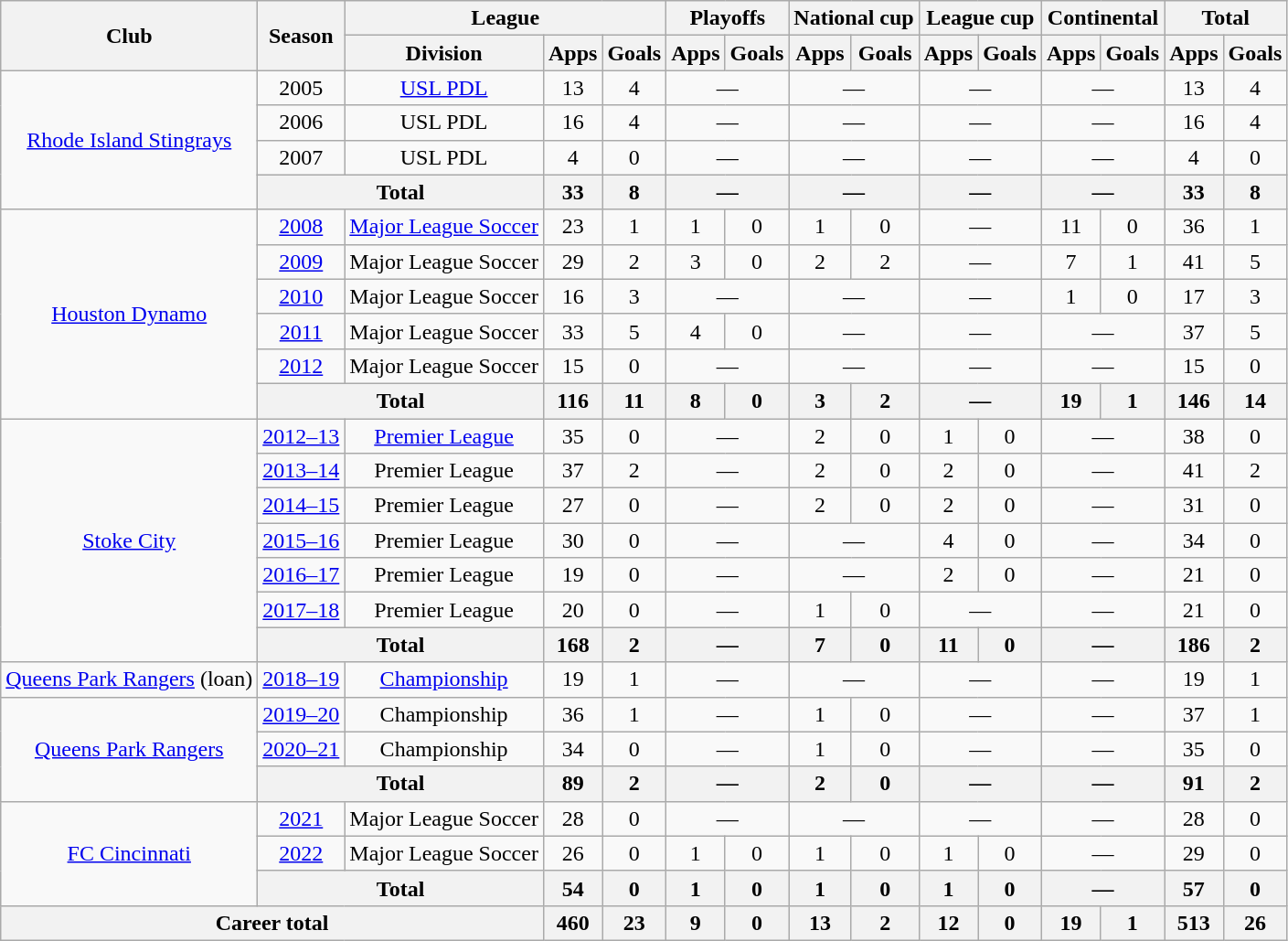<table class="wikitable" style="text-align: center;">
<tr>
<th rowspan="2">Club</th>
<th rowspan="2">Season</th>
<th colspan="3">League</th>
<th colspan="2">Playoffs</th>
<th colspan="2">National cup</th>
<th colspan="2">League cup</th>
<th colspan="2">Continental</th>
<th colspan="2">Total</th>
</tr>
<tr>
<th>Division</th>
<th>Apps</th>
<th>Goals</th>
<th>Apps</th>
<th>Goals</th>
<th>Apps</th>
<th>Goals</th>
<th>Apps</th>
<th>Goals</th>
<th>Apps</th>
<th>Goals</th>
<th>Apps</th>
<th>Goals</th>
</tr>
<tr>
<td rowspan="4"><a href='#'>Rhode Island Stingrays</a></td>
<td>2005</td>
<td><a href='#'>USL PDL</a></td>
<td>13</td>
<td>4</td>
<td colspan="2">—</td>
<td colspan="2">—</td>
<td colspan="2">—</td>
<td colspan="2">—</td>
<td>13</td>
<td>4</td>
</tr>
<tr>
<td>2006</td>
<td>USL PDL</td>
<td>16</td>
<td>4</td>
<td colspan="2">—</td>
<td colspan="2">—</td>
<td colspan="2">—</td>
<td colspan="2">—</td>
<td>16</td>
<td>4</td>
</tr>
<tr>
<td>2007</td>
<td>USL PDL</td>
<td>4</td>
<td>0</td>
<td colspan="2">—</td>
<td colspan="2">—</td>
<td colspan="2">—</td>
<td colspan="2">—</td>
<td>4</td>
<td>0</td>
</tr>
<tr>
<th colspan="2">Total</th>
<th>33</th>
<th>8</th>
<th colspan="2">—</th>
<th colspan="2">—</th>
<th colspan="2">—</th>
<th colspan="2">—</th>
<th>33</th>
<th>8</th>
</tr>
<tr>
<td rowspan="6"><a href='#'>Houston Dynamo</a></td>
<td><a href='#'>2008</a></td>
<td><a href='#'>Major League Soccer</a></td>
<td>23</td>
<td>1</td>
<td>1</td>
<td>0</td>
<td>1</td>
<td>0</td>
<td colspan="2">—</td>
<td>11</td>
<td>0</td>
<td>36</td>
<td>1</td>
</tr>
<tr>
<td><a href='#'>2009</a></td>
<td>Major League Soccer</td>
<td>29</td>
<td>2</td>
<td>3</td>
<td>0</td>
<td>2</td>
<td>2</td>
<td colspan="2">—</td>
<td>7</td>
<td>1</td>
<td>41</td>
<td>5</td>
</tr>
<tr>
<td><a href='#'>2010</a></td>
<td>Major League Soccer</td>
<td>16</td>
<td>3</td>
<td colspan="2">—</td>
<td colspan="2">—</td>
<td colspan="2">—</td>
<td>1</td>
<td>0</td>
<td>17</td>
<td>3</td>
</tr>
<tr>
<td><a href='#'>2011</a></td>
<td>Major League Soccer</td>
<td>33</td>
<td>5</td>
<td>4</td>
<td>0</td>
<td colspan="2">—</td>
<td colspan="2">—</td>
<td colspan="2">—</td>
<td>37</td>
<td>5</td>
</tr>
<tr>
<td><a href='#'>2012</a></td>
<td>Major League Soccer</td>
<td>15</td>
<td>0</td>
<td colspan="2">—</td>
<td colspan="2">—</td>
<td colspan="2">—</td>
<td colspan="2">—</td>
<td>15</td>
<td>0</td>
</tr>
<tr>
<th colspan="2">Total</th>
<th>116</th>
<th>11</th>
<th>8</th>
<th>0</th>
<th>3</th>
<th>2</th>
<th colspan="2">—</th>
<th>19</th>
<th>1</th>
<th>146</th>
<th>14</th>
</tr>
<tr>
<td rowspan=7><a href='#'>Stoke City</a></td>
<td><a href='#'>2012–13</a></td>
<td><a href='#'>Premier League</a></td>
<td>35</td>
<td>0</td>
<td colspan="2">—</td>
<td>2</td>
<td>0</td>
<td>1</td>
<td>0</td>
<td colspan="2">—</td>
<td>38</td>
<td>0</td>
</tr>
<tr>
<td><a href='#'>2013–14</a></td>
<td>Premier League</td>
<td>37</td>
<td>2</td>
<td colspan="2">—</td>
<td>2</td>
<td>0</td>
<td>2</td>
<td>0</td>
<td colspan="2">—</td>
<td>41</td>
<td>2</td>
</tr>
<tr>
<td><a href='#'>2014–15</a></td>
<td>Premier League</td>
<td>27</td>
<td>0</td>
<td colspan="2">—</td>
<td>2</td>
<td>0</td>
<td>2</td>
<td>0</td>
<td colspan="2">—</td>
<td>31</td>
<td>0</td>
</tr>
<tr>
<td><a href='#'>2015–16</a></td>
<td>Premier League</td>
<td>30</td>
<td>0</td>
<td colspan="2">—</td>
<td colspan="2">—</td>
<td>4</td>
<td>0</td>
<td colspan="2">—</td>
<td>34</td>
<td>0</td>
</tr>
<tr>
<td><a href='#'>2016–17</a></td>
<td>Premier League</td>
<td>19</td>
<td>0</td>
<td colspan="2">—</td>
<td colspan="2">—</td>
<td>2</td>
<td>0</td>
<td colspan="2">—</td>
<td>21</td>
<td>0</td>
</tr>
<tr>
<td><a href='#'>2017–18</a></td>
<td>Premier League</td>
<td>20</td>
<td>0</td>
<td colspan="2">—</td>
<td>1</td>
<td>0</td>
<td colspan="2">—</td>
<td colspan="2">—</td>
<td>21</td>
<td>0</td>
</tr>
<tr>
<th colspan="2">Total</th>
<th>168</th>
<th>2</th>
<th colspan="2">—</th>
<th>7</th>
<th>0</th>
<th>11</th>
<th>0</th>
<th colspan="2">—</th>
<th>186</th>
<th>2</th>
</tr>
<tr>
<td><a href='#'>Queens Park Rangers</a> (loan)</td>
<td><a href='#'>2018–19</a></td>
<td><a href='#'>Championship</a></td>
<td>19</td>
<td>1</td>
<td colspan="2">—</td>
<td colspan="2">—</td>
<td colspan="2">—</td>
<td colspan="2">—</td>
<td>19</td>
<td>1</td>
</tr>
<tr>
<td rowspan="3"><a href='#'>Queens Park Rangers</a></td>
<td><a href='#'>2019–20</a></td>
<td>Championship</td>
<td>36</td>
<td>1</td>
<td colspan="2">—</td>
<td>1</td>
<td>0</td>
<td colspan="2">—</td>
<td colspan="2">—</td>
<td>37</td>
<td>1</td>
</tr>
<tr>
<td><a href='#'>2020–21</a></td>
<td>Championship</td>
<td>34</td>
<td>0</td>
<td colspan="2">—</td>
<td>1</td>
<td>0</td>
<td colspan="2">—</td>
<td colspan="2">—</td>
<td>35</td>
<td>0</td>
</tr>
<tr>
<th colspan="2">Total</th>
<th>89</th>
<th>2</th>
<th colspan="2">—</th>
<th>2</th>
<th>0</th>
<th colspan="2">—</th>
<th colspan="2">—</th>
<th>91</th>
<th>2</th>
</tr>
<tr>
<td rowspan=3><a href='#'>FC Cincinnati</a></td>
<td><a href='#'>2021</a></td>
<td>Major League Soccer</td>
<td>28</td>
<td>0</td>
<td colspan="2">—</td>
<td colspan="2">—</td>
<td colspan="2">—</td>
<td colspan="2">—</td>
<td>28</td>
<td>0</td>
</tr>
<tr>
<td><a href='#'>2022</a></td>
<td>Major League Soccer</td>
<td>26</td>
<td>0</td>
<td>1</td>
<td>0</td>
<td>1</td>
<td>0</td>
<td>1</td>
<td>0</td>
<td colspan="2">—</td>
<td>29</td>
<td>0</td>
</tr>
<tr>
<th colspan="2">Total</th>
<th>54</th>
<th>0</th>
<th>1</th>
<th>0</th>
<th>1</th>
<th>0</th>
<th>1</th>
<th>0</th>
<th colspan="2">—</th>
<th>57</th>
<th>0</th>
</tr>
<tr>
<th colspan="3">Career total</th>
<th>460</th>
<th>23</th>
<th>9</th>
<th>0</th>
<th>13</th>
<th>2</th>
<th>12</th>
<th>0</th>
<th>19</th>
<th>1</th>
<th>513</th>
<th>26</th>
</tr>
</table>
